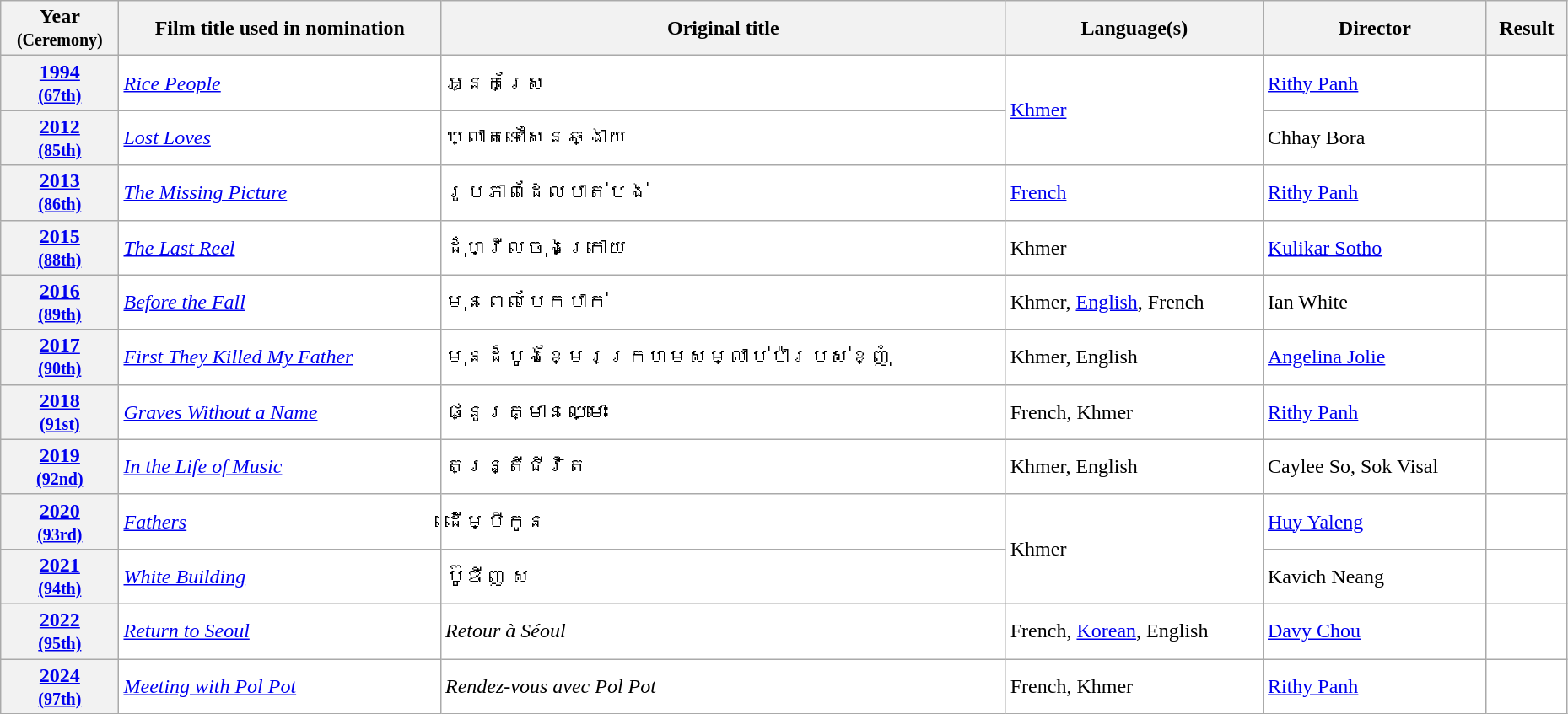<table class="wikitable sortable" width="98%" style="background:#ffffff;">
<tr>
<th>Year<br><small>(Ceremony)</small></th>
<th>Film title used in nomination</th>
<th>Original title</th>
<th>Language(s)</th>
<th>Director</th>
<th>Result</th>
</tr>
<tr>
<th align="center"><a href='#'>1994</a><br><small><a href='#'>(67th)</a></small></th>
<td><em><a href='#'>Rice People</a></em></td>
<td>អ្នកស្រែ</td>
<td rowspan="2"><a href='#'>Khmer</a></td>
<td><a href='#'>Rithy Panh</a></td>
<td></td>
</tr>
<tr>
<th align="center"><a href='#'>2012</a><br><small><a href='#'>(85th)</a></small></th>
<td><em><a href='#'>Lost Loves</a></em></td>
<td>ឃ្លាតទៅសែនឆ្ងាយ</td>
<td>Chhay Bora</td>
<td></td>
</tr>
<tr>
<th align="center"><a href='#'>2013</a><br><small><a href='#'>(86th)</a></small></th>
<td><em><a href='#'>The Missing Picture</a></em></td>
<td>រូបភាពដែលបាត់បង់</td>
<td><a href='#'>French</a></td>
<td><a href='#'>Rithy Panh</a></td>
<td></td>
</tr>
<tr>
<th align="center"><a href='#'>2015</a><br><small><a href='#'>(88th)</a></small></th>
<td><em><a href='#'>The Last Reel</a></em></td>
<td>ដុំហ្វីលចុងក្រោយ</td>
<td>Khmer</td>
<td><a href='#'>Kulikar Sotho</a></td>
<td></td>
</tr>
<tr>
<th align="center"><a href='#'>2016</a><br><small><a href='#'>(89th)</a></small></th>
<td><em><a href='#'>Before the Fall</a></em></td>
<td>មុនពេលបែកបាក់</td>
<td>Khmer, <a href='#'>English</a>, French</td>
<td>Ian White</td>
<td></td>
</tr>
<tr>
<th align="center"><a href='#'>2017</a><br><small><a href='#'>(90th)</a></small></th>
<td><em><a href='#'>First They Killed My Father</a></em></td>
<td>មុនដំបូងខ្មែរក្រហមសម្លាប់ប៉ារបស់ខ្ញុំ</td>
<td>Khmer, English</td>
<td><a href='#'>Angelina Jolie</a></td>
<td></td>
</tr>
<tr>
<th align="center"><a href='#'>2018</a><br><small><a href='#'>(91st)</a></small></th>
<td><em><a href='#'>Graves Without a Name</a></em></td>
<td>ផ្នូរគ្មានឈ្មោះ</td>
<td>French, Khmer</td>
<td><a href='#'>Rithy Panh</a></td>
<td></td>
</tr>
<tr>
<th align="center"><a href='#'>2019</a><br><small><a href='#'>(92nd)</a></small></th>
<td><em><a href='#'>In the Life of Music</a></em></td>
<td>តន្រ្តីជីវិត</td>
<td>Khmer, English</td>
<td>Caylee So, Sok Visal</td>
<td></td>
</tr>
<tr>
<th align="center"><a href='#'>2020</a><br><small><a href='#'>(93rd)</a></small></th>
<td><em><a href='#'>Fathers</a></em></td>
<td>ដើម្បីកូន</td>
<td rowspan="2">Khmer</td>
<td><a href='#'>Huy Yaleng</a></td>
<td></td>
</tr>
<tr>
<th align="center"><a href='#'>2021</a><br><small><a href='#'>(94th)</a></small></th>
<td><em><a href='#'>White Building</a></em></td>
<td>ប៊ូឌីញ ស</td>
<td>Kavich Neang</td>
<td></td>
</tr>
<tr>
<th align="center"><a href='#'>2022</a><br><small><a href='#'>(95th)</a></small></th>
<td><em><a href='#'>Return to Seoul</a></em></td>
<td><em>Retour à Séoul</em></td>
<td>French, <a href='#'>Korean</a>, English</td>
<td><a href='#'>Davy Chou</a></td>
<td></td>
</tr>
<tr>
<th><a href='#'>2024</a><br><small><a href='#'>(97th)</a></small></th>
<td><em><a href='#'>Meeting with Pol Pot</a></em></td>
<td><em>Rendez-vous avec Pol Pot</em></td>
<td>French, Khmer</td>
<td><a href='#'>Rithy Panh</a></td>
<td></td>
</tr>
</table>
